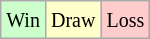<table class="wikitable">
<tr>
<td style="background-color: #CCFFCC;"><small>Win</small></td>
<td style="background-color: #FFFFCC;"><small>Draw</small></td>
<td style="background-color: #FFCCCC;"><small>Loss</small></td>
</tr>
</table>
